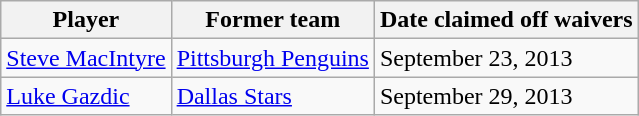<table class="wikitable">
<tr>
<th>Player</th>
<th>Former team</th>
<th>Date claimed off waivers</th>
</tr>
<tr>
<td><a href='#'>Steve MacIntyre</a></td>
<td><a href='#'>Pittsburgh Penguins</a></td>
<td>September 23, 2013</td>
</tr>
<tr>
<td><a href='#'>Luke Gazdic</a></td>
<td><a href='#'>Dallas Stars</a></td>
<td>September 29, 2013</td>
</tr>
</table>
